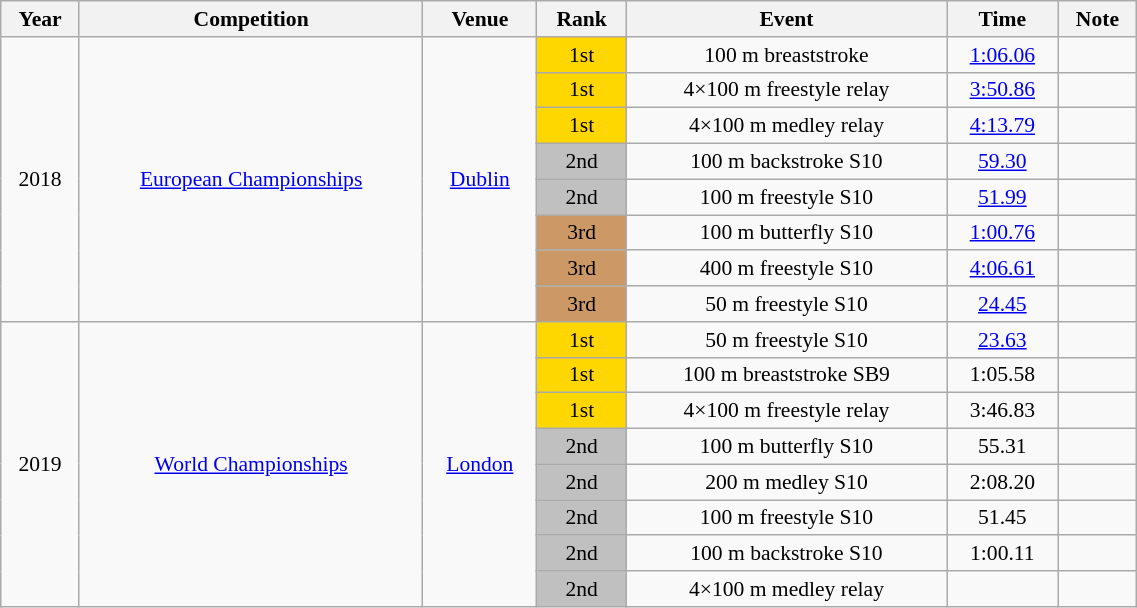<table class="wikitable sortable" width=60% style="font-size:90%; text-align:center;">
<tr>
<th>Year</th>
<th>Competition</th>
<th>Venue</th>
<th>Rank</th>
<th>Event</th>
<th>Time</th>
<th>Note</th>
</tr>
<tr>
<td rowspan=8>2018</td>
<td rowspan=8align=left><a href='#'>European Championships</a></td>
<td rowspan=8align=left> <a href='#'>Dublin</a></td>
<td bgcolor=gold>1st</td>
<td>100 m breaststroke</td>
<td><a href='#'>1:06.06</a></td>
<td></td>
</tr>
<tr>
<td bgcolor=gold>1st</td>
<td>4×100 m freestyle relay</td>
<td><a href='#'>3:50.86</a></td>
<td></td>
</tr>
<tr>
<td bgcolor=gold>1st</td>
<td>4×100 m medley relay</td>
<td><a href='#'>4:13.79</a></td>
<td></td>
</tr>
<tr>
<td bgcolor=silver>2nd</td>
<td>100 m backstroke S10</td>
<td><a href='#'>59.30</a></td>
<td></td>
</tr>
<tr>
<td bgcolor=silver>2nd</td>
<td>100 m freestyle S10</td>
<td><a href='#'>51.99</a></td>
<td></td>
</tr>
<tr>
<td bgcolor=cc9966>3rd</td>
<td>100 m butterfly S10</td>
<td><a href='#'>1:00.76</a></td>
<td></td>
</tr>
<tr>
<td bgcolor=cc9966>3rd</td>
<td>400 m freestyle S10</td>
<td><a href='#'>4:06.61</a></td>
<td></td>
</tr>
<tr>
<td bgcolor=cc9966>3rd</td>
<td>50 m freestyle S10</td>
<td><a href='#'>24.45</a></td>
<td></td>
</tr>
<tr>
<td rowspan=8>2019</td>
<td rowspan=8align=left><a href='#'>World Championships</a></td>
<td rowspan=8align=left> <a href='#'>London</a></td>
<td bgcolor=gold>1st</td>
<td>50 m freestyle S10</td>
<td><a href='#'>23.63</a></td>
<td></td>
</tr>
<tr>
<td bgcolor=gold>1st</td>
<td>100 m breaststroke SB9</td>
<td>1:05.58</td>
<td></td>
</tr>
<tr>
<td bgcolor=gold>1st</td>
<td>4×100 m freestyle relay</td>
<td>3:46.83</td>
<td></td>
</tr>
<tr>
<td bgcolor=silver>2nd</td>
<td>100 m butterfly S10</td>
<td>55.31</td>
<td></td>
</tr>
<tr>
<td bgcolor=silver>2nd</td>
<td>200 m medley S10</td>
<td>2:08.20</td>
<td></td>
</tr>
<tr>
<td bgcolor=silver>2nd</td>
<td>100 m freestyle S10</td>
<td>51.45</td>
<td></td>
</tr>
<tr>
<td bgcolor=silver>2nd</td>
<td>100 m backstroke S10</td>
<td>1:00.11</td>
<td></td>
</tr>
<tr>
<td bgcolor=silver>2nd</td>
<td>4×100 m medley relay</td>
<td></td>
<td></td>
</tr>
</table>
